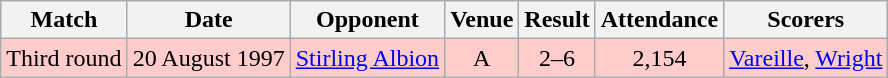<table class="wikitable" style="font-size:100%; text-align:center">
<tr>
<th>Match</th>
<th>Date</th>
<th>Opponent</th>
<th>Venue</th>
<th>Result</th>
<th>Attendance</th>
<th>Scorers</th>
</tr>
<tr style="background: #FFCCCC;">
<td>Third round</td>
<td>20 August 1997</td>
<td><a href='#'>Stirling Albion</a></td>
<td>A</td>
<td>2–6</td>
<td>2,154</td>
<td><a href='#'>Vareille</a>, <a href='#'>Wright</a></td>
</tr>
</table>
